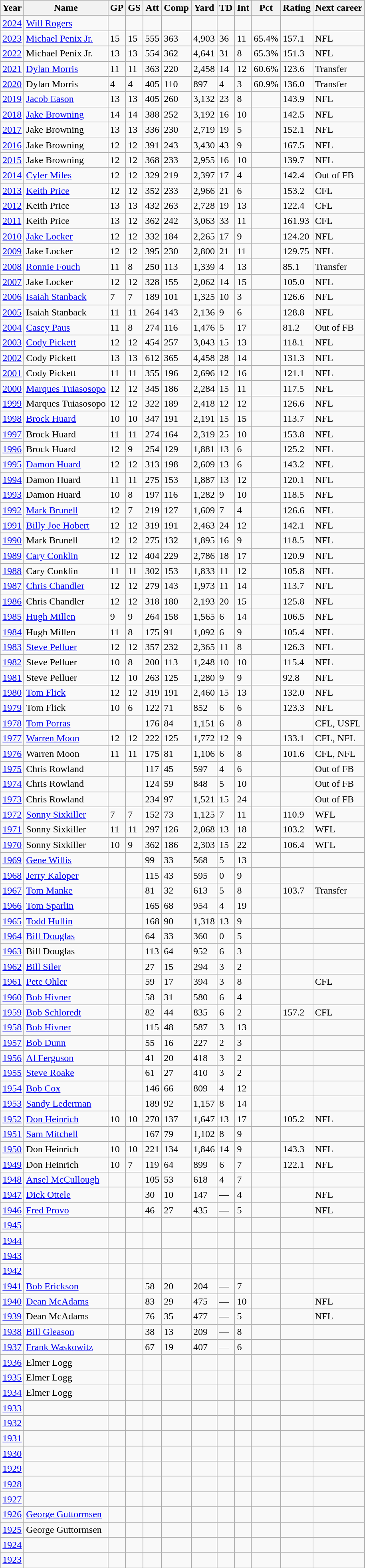<table class="wikitable sortable">
<tr>
<th>Year</th>
<th>Name</th>
<th>GP</th>
<th>GS</th>
<th>Att</th>
<th>Comp</th>
<th>Yard</th>
<th>TD</th>
<th>Int</th>
<th>Pct</th>
<th>Rating</th>
<th>Next career</th>
</tr>
<tr>
<td><a href='#'>2024</a></td>
<td><a href='#'>Will Rogers</a></td>
<td></td>
<td></td>
<td></td>
<td></td>
<td></td>
<td></td>
<td></td>
<td></td>
<td></td>
<td></td>
</tr>
<tr>
<td><a href='#'>2023</a></td>
<td><a href='#'>Michael Penix Jr.</a></td>
<td>15</td>
<td>15</td>
<td>555</td>
<td>363</td>
<td>4,903</td>
<td>36</td>
<td>11</td>
<td>65.4%</td>
<td>157.1</td>
<td>NFL</td>
</tr>
<tr>
<td><a href='#'>2022</a></td>
<td>Michael Penix Jr.</td>
<td>13</td>
<td>13</td>
<td>554</td>
<td>362</td>
<td>4,641</td>
<td>31</td>
<td>8</td>
<td>65.3%</td>
<td>151.3</td>
<td>NFL</td>
</tr>
<tr>
<td><a href='#'>2021</a></td>
<td><a href='#'>Dylan Morris</a></td>
<td>11</td>
<td>11</td>
<td>363</td>
<td>220</td>
<td>2,458</td>
<td>14</td>
<td>12</td>
<td>60.6%</td>
<td>123.6</td>
<td>Transfer</td>
</tr>
<tr>
<td><a href='#'>2020</a></td>
<td>Dylan Morris</td>
<td>4</td>
<td>4</td>
<td>405</td>
<td>110</td>
<td>897</td>
<td>4</td>
<td>3</td>
<td>60.9%</td>
<td>136.0</td>
<td>Transfer</td>
</tr>
<tr>
<td><a href='#'>2019</a></td>
<td><a href='#'>Jacob Eason</a></td>
<td>13</td>
<td>13</td>
<td>405</td>
<td>260</td>
<td>3,132</td>
<td>23</td>
<td>8</td>
<td></td>
<td>143.9</td>
<td>NFL</td>
</tr>
<tr>
<td><a href='#'>2018</a></td>
<td><a href='#'>Jake Browning</a></td>
<td>14</td>
<td>14</td>
<td>388</td>
<td>252</td>
<td>3,192</td>
<td>16</td>
<td>10</td>
<td></td>
<td>142.5</td>
<td>NFL</td>
</tr>
<tr>
<td><a href='#'>2017</a></td>
<td>Jake Browning</td>
<td>13</td>
<td>13</td>
<td>336</td>
<td>230</td>
<td>2,719</td>
<td>19</td>
<td>5</td>
<td></td>
<td>152.1</td>
<td>NFL</td>
</tr>
<tr>
<td><a href='#'>2016</a></td>
<td>Jake Browning</td>
<td>12</td>
<td>12</td>
<td>391</td>
<td>243</td>
<td>3,430</td>
<td>43</td>
<td>9</td>
<td></td>
<td>167.5</td>
<td>NFL</td>
</tr>
<tr>
<td><a href='#'>2015</a></td>
<td>Jake Browning</td>
<td>12</td>
<td>12</td>
<td>368</td>
<td>233</td>
<td>2,955</td>
<td>16</td>
<td>10</td>
<td></td>
<td>139.7</td>
<td>NFL</td>
</tr>
<tr>
<td><a href='#'>2014</a></td>
<td><a href='#'>Cyler Miles</a></td>
<td>12</td>
<td>12</td>
<td>329</td>
<td>219</td>
<td>2,397</td>
<td>17</td>
<td>4</td>
<td></td>
<td>142.4</td>
<td>Out of FB</td>
</tr>
<tr>
<td><a href='#'>2013</a></td>
<td><a href='#'>Keith Price</a></td>
<td>12</td>
<td>12</td>
<td>352</td>
<td>233</td>
<td>2,966</td>
<td>21</td>
<td>6</td>
<td></td>
<td>153.2</td>
<td>CFL</td>
</tr>
<tr>
<td><a href='#'>2012</a></td>
<td>Keith Price</td>
<td>13</td>
<td>13</td>
<td>432</td>
<td>263</td>
<td>2,728</td>
<td>19</td>
<td>13</td>
<td></td>
<td>122.4</td>
<td>CFL</td>
</tr>
<tr>
<td><a href='#'>2011</a></td>
<td>Keith Price</td>
<td>13</td>
<td>12</td>
<td>362</td>
<td>242</td>
<td>3,063</td>
<td>33</td>
<td>11</td>
<td></td>
<td>161.93</td>
<td>CFL</td>
</tr>
<tr>
<td><a href='#'>2010</a></td>
<td><a href='#'>Jake Locker</a></td>
<td>12</td>
<td>12</td>
<td>332</td>
<td>184</td>
<td>2,265</td>
<td>17</td>
<td>9</td>
<td></td>
<td>124.20</td>
<td>NFL</td>
</tr>
<tr>
<td><a href='#'>2009</a></td>
<td>Jake Locker</td>
<td>12</td>
<td>12</td>
<td>395</td>
<td>230</td>
<td>2,800</td>
<td>21</td>
<td>11</td>
<td></td>
<td>129.75</td>
<td>NFL</td>
</tr>
<tr>
<td><a href='#'>2008</a></td>
<td><a href='#'>Ronnie Fouch</a></td>
<td>11</td>
<td>8</td>
<td>250</td>
<td>113</td>
<td>1,339</td>
<td>4</td>
<td>13</td>
<td></td>
<td>85.1</td>
<td>Transfer</td>
</tr>
<tr>
<td><a href='#'>2007</a></td>
<td>Jake Locker</td>
<td>12</td>
<td>12</td>
<td>328</td>
<td>155</td>
<td>2,062</td>
<td>14</td>
<td>15</td>
<td></td>
<td>105.0</td>
<td>NFL</td>
</tr>
<tr>
<td><a href='#'>2006</a></td>
<td><a href='#'>Isaiah Stanback</a></td>
<td>7</td>
<td>7</td>
<td>189</td>
<td>101</td>
<td>1,325</td>
<td>10</td>
<td>3</td>
<td></td>
<td>126.6</td>
<td>NFL</td>
</tr>
<tr>
<td><a href='#'>2005</a></td>
<td>Isaiah Stanback</td>
<td>11</td>
<td>11</td>
<td>264</td>
<td>143</td>
<td>2,136</td>
<td>9</td>
<td>6</td>
<td></td>
<td>128.8</td>
<td>NFL</td>
</tr>
<tr>
<td><a href='#'>2004</a></td>
<td><a href='#'>Casey Paus</a></td>
<td>11</td>
<td>8</td>
<td>274</td>
<td>116</td>
<td>1,476</td>
<td>5</td>
<td>17</td>
<td></td>
<td>81.2</td>
<td>Out of FB</td>
</tr>
<tr>
<td><a href='#'>2003</a></td>
<td><a href='#'>Cody Pickett</a></td>
<td>12</td>
<td>12</td>
<td>454</td>
<td>257</td>
<td>3,043</td>
<td>15</td>
<td>13</td>
<td></td>
<td>118.1</td>
<td>NFL</td>
</tr>
<tr>
<td><a href='#'>2002</a></td>
<td>Cody Pickett</td>
<td>13</td>
<td>13</td>
<td>612</td>
<td>365</td>
<td>4,458</td>
<td>28</td>
<td>14</td>
<td></td>
<td>131.3</td>
<td>NFL</td>
</tr>
<tr>
<td><a href='#'>2001</a></td>
<td>Cody Pickett</td>
<td>11</td>
<td>11</td>
<td>355</td>
<td>196</td>
<td>2,696</td>
<td>12</td>
<td>16</td>
<td></td>
<td>121.1</td>
<td>NFL</td>
</tr>
<tr>
<td><a href='#'>2000</a></td>
<td><a href='#'>Marques Tuiasosopo</a></td>
<td>12</td>
<td>12</td>
<td>345</td>
<td>186</td>
<td>2,284</td>
<td>15</td>
<td>11</td>
<td></td>
<td>117.5</td>
<td>NFL</td>
</tr>
<tr>
<td><a href='#'>1999</a></td>
<td>Marques Tuiasosopo</td>
<td>12</td>
<td>12</td>
<td>322</td>
<td>189</td>
<td>2,418</td>
<td>12</td>
<td>12</td>
<td></td>
<td>126.6</td>
<td>NFL</td>
</tr>
<tr>
<td><a href='#'>1998</a></td>
<td><a href='#'>Brock Huard</a></td>
<td>10</td>
<td>10</td>
<td>347</td>
<td>191</td>
<td>2,191</td>
<td>15</td>
<td>15</td>
<td></td>
<td>113.7</td>
<td>NFL</td>
</tr>
<tr>
<td><a href='#'>1997</a></td>
<td>Brock Huard</td>
<td>11</td>
<td>11</td>
<td>274</td>
<td>164</td>
<td>2,319</td>
<td>25</td>
<td>10</td>
<td></td>
<td>153.8</td>
<td>NFL</td>
</tr>
<tr>
<td><a href='#'>1996</a></td>
<td>Brock Huard</td>
<td>12</td>
<td>9</td>
<td>254</td>
<td>129</td>
<td>1,881</td>
<td>13</td>
<td>6</td>
<td></td>
<td>125.2</td>
<td>NFL</td>
</tr>
<tr>
<td><a href='#'>1995</a></td>
<td><a href='#'>Damon Huard</a></td>
<td>12</td>
<td>12</td>
<td>313</td>
<td>198</td>
<td>2,609</td>
<td>13</td>
<td>6</td>
<td></td>
<td>143.2</td>
<td>NFL</td>
</tr>
<tr>
<td><a href='#'>1994</a></td>
<td>Damon Huard</td>
<td>11</td>
<td>11</td>
<td>275</td>
<td>153</td>
<td>1,887</td>
<td>13</td>
<td>12</td>
<td></td>
<td>120.1</td>
<td>NFL</td>
</tr>
<tr>
<td><a href='#'>1993</a></td>
<td>Damon Huard</td>
<td>10</td>
<td>8</td>
<td>197</td>
<td>116</td>
<td>1,282</td>
<td>9</td>
<td>10</td>
<td></td>
<td>118.5</td>
<td>NFL</td>
</tr>
<tr>
<td><a href='#'>1992</a></td>
<td><a href='#'>Mark Brunell</a></td>
<td>12</td>
<td>7</td>
<td>219</td>
<td>127</td>
<td>1,609</td>
<td>7</td>
<td>4</td>
<td></td>
<td>126.6</td>
<td>NFL</td>
</tr>
<tr>
<td><a href='#'>1991</a></td>
<td><a href='#'>Billy Joe Hobert</a></td>
<td>12</td>
<td>12</td>
<td>319</td>
<td>191</td>
<td>2,463</td>
<td>24</td>
<td>12</td>
<td></td>
<td>142.1</td>
<td>NFL</td>
</tr>
<tr>
<td><a href='#'>1990</a></td>
<td>Mark Brunell</td>
<td>12</td>
<td>12</td>
<td>275</td>
<td>132</td>
<td>1,895</td>
<td>16</td>
<td>9</td>
<td></td>
<td>118.5</td>
<td>NFL</td>
</tr>
<tr>
<td><a href='#'>1989</a></td>
<td><a href='#'>Cary Conklin</a></td>
<td>12</td>
<td>12</td>
<td>404</td>
<td>229</td>
<td>2,786</td>
<td>18</td>
<td>17</td>
<td></td>
<td>120.9</td>
<td>NFL</td>
</tr>
<tr>
<td><a href='#'>1988</a></td>
<td>Cary Conklin</td>
<td>11</td>
<td>11</td>
<td>302</td>
<td>153</td>
<td>1,833</td>
<td>11</td>
<td>12</td>
<td></td>
<td>105.8</td>
<td>NFL</td>
</tr>
<tr>
<td><a href='#'>1987</a></td>
<td><a href='#'>Chris Chandler</a></td>
<td>12</td>
<td>12</td>
<td>279</td>
<td>143</td>
<td>1,973</td>
<td>11</td>
<td>14</td>
<td></td>
<td>113.7</td>
<td>NFL</td>
</tr>
<tr>
<td><a href='#'>1986</a></td>
<td>Chris Chandler</td>
<td>12</td>
<td>12</td>
<td>318</td>
<td>180</td>
<td>2,193</td>
<td>20</td>
<td>15</td>
<td></td>
<td>125.8</td>
<td>NFL</td>
</tr>
<tr>
<td><a href='#'>1985</a></td>
<td><a href='#'>Hugh Millen</a></td>
<td>9</td>
<td>9</td>
<td>264</td>
<td>158</td>
<td>1,565</td>
<td>6</td>
<td>14</td>
<td></td>
<td>106.5</td>
<td>NFL</td>
</tr>
<tr>
<td><a href='#'>1984</a></td>
<td>Hugh Millen</td>
<td>11</td>
<td>8</td>
<td>175</td>
<td>91</td>
<td>1,092</td>
<td>6</td>
<td>9</td>
<td></td>
<td>105.4</td>
<td>NFL</td>
</tr>
<tr>
<td><a href='#'>1983</a></td>
<td><a href='#'>Steve Pelluer</a></td>
<td>12</td>
<td>12</td>
<td>357</td>
<td>232</td>
<td>2,365</td>
<td>11</td>
<td>8</td>
<td></td>
<td>126.3</td>
<td>NFL</td>
</tr>
<tr>
<td><a href='#'>1982</a></td>
<td>Steve Pelluer</td>
<td>10</td>
<td>8</td>
<td>200</td>
<td>113</td>
<td>1,248</td>
<td>10</td>
<td>10</td>
<td></td>
<td>115.4</td>
<td>NFL</td>
</tr>
<tr>
<td><a href='#'>1981</a></td>
<td>Steve Pelluer</td>
<td>12</td>
<td>10</td>
<td>263</td>
<td>125</td>
<td>1,280</td>
<td>9</td>
<td>9</td>
<td></td>
<td>92.8</td>
<td>NFL</td>
</tr>
<tr>
<td><a href='#'>1980</a></td>
<td><a href='#'>Tom Flick</a></td>
<td>12</td>
<td>12</td>
<td>319</td>
<td>191</td>
<td>2,460</td>
<td>15</td>
<td>13</td>
<td></td>
<td>132.0</td>
<td>NFL</td>
</tr>
<tr>
<td><a href='#'>1979</a></td>
<td>Tom Flick</td>
<td>10</td>
<td>6</td>
<td>122</td>
<td>71</td>
<td>852</td>
<td>6</td>
<td>6</td>
<td></td>
<td>123.3</td>
<td>NFL</td>
</tr>
<tr>
<td><a href='#'>1978</a></td>
<td><a href='#'>Tom Porras</a></td>
<td></td>
<td></td>
<td>176</td>
<td>84</td>
<td>1,151</td>
<td>6</td>
<td>8</td>
<td></td>
<td></td>
<td>CFL, USFL</td>
</tr>
<tr>
<td><a href='#'>1977</a></td>
<td><a href='#'>Warren Moon</a></td>
<td>12</td>
<td>12</td>
<td>222</td>
<td>125</td>
<td>1,772</td>
<td>12</td>
<td>9</td>
<td></td>
<td>133.1</td>
<td>CFL, NFL</td>
</tr>
<tr>
<td><a href='#'>1976</a></td>
<td>Warren Moon</td>
<td>11</td>
<td>11</td>
<td>175</td>
<td>81</td>
<td>1,106</td>
<td>6</td>
<td>8</td>
<td></td>
<td>101.6</td>
<td>CFL, NFL</td>
</tr>
<tr>
<td><a href='#'>1975</a></td>
<td>Chris Rowland</td>
<td></td>
<td></td>
<td>117</td>
<td>45</td>
<td>597</td>
<td>4</td>
<td>6</td>
<td></td>
<td></td>
<td>Out of FB</td>
</tr>
<tr>
<td><a href='#'>1974</a></td>
<td>Chris Rowland</td>
<td></td>
<td></td>
<td>124</td>
<td>59</td>
<td>848</td>
<td>5</td>
<td>10</td>
<td></td>
<td></td>
<td>Out of FB</td>
</tr>
<tr>
<td><a href='#'>1973</a></td>
<td>Chris Rowland</td>
<td></td>
<td></td>
<td>234</td>
<td>97</td>
<td>1,521</td>
<td>15</td>
<td>24</td>
<td></td>
<td></td>
<td>Out of FB</td>
</tr>
<tr>
<td><a href='#'>1972</a></td>
<td><a href='#'>Sonny Sixkiller</a></td>
<td>7</td>
<td>7</td>
<td>152</td>
<td>73</td>
<td>1,125</td>
<td>7</td>
<td>11</td>
<td></td>
<td>110.9</td>
<td>WFL</td>
</tr>
<tr>
<td><a href='#'>1971</a></td>
<td>Sonny Sixkiller</td>
<td>11</td>
<td>11</td>
<td>297</td>
<td>126</td>
<td>2,068</td>
<td>13</td>
<td>18</td>
<td></td>
<td>103.2</td>
<td>WFL</td>
</tr>
<tr>
<td><a href='#'>1970</a></td>
<td>Sonny Sixkiller</td>
<td>10</td>
<td>9</td>
<td>362</td>
<td>186</td>
<td>2,303</td>
<td>15</td>
<td>22</td>
<td></td>
<td>106.4</td>
<td>WFL</td>
</tr>
<tr>
<td><a href='#'>1969</a></td>
<td><a href='#'>Gene Willis</a></td>
<td></td>
<td></td>
<td>99</td>
<td>33</td>
<td>568</td>
<td>5</td>
<td>13</td>
<td></td>
<td></td>
<td></td>
</tr>
<tr>
<td><a href='#'>1968</a></td>
<td><a href='#'>Jerry Kaloper</a></td>
<td></td>
<td></td>
<td>115</td>
<td>43</td>
<td>595</td>
<td>0</td>
<td>9</td>
<td></td>
<td></td>
<td></td>
</tr>
<tr>
<td><a href='#'>1967</a></td>
<td><a href='#'>Tom Manke</a></td>
<td></td>
<td></td>
<td>81</td>
<td>32</td>
<td>613</td>
<td>5</td>
<td>8</td>
<td></td>
<td>103.7</td>
<td>Transfer</td>
</tr>
<tr>
<td><a href='#'>1966</a></td>
<td><a href='#'>Tom Sparlin</a></td>
<td></td>
<td></td>
<td>165</td>
<td>68</td>
<td>954</td>
<td>4</td>
<td>19</td>
<td></td>
<td></td>
<td></td>
</tr>
<tr>
<td><a href='#'>1965</a></td>
<td><a href='#'>Todd Hullin</a></td>
<td></td>
<td></td>
<td>168</td>
<td>90</td>
<td>1,318</td>
<td>13</td>
<td>9</td>
<td></td>
<td></td>
<td></td>
</tr>
<tr>
<td><a href='#'>1964</a></td>
<td><a href='#'>Bill Douglas</a></td>
<td></td>
<td></td>
<td>64</td>
<td>33</td>
<td>360</td>
<td>0</td>
<td>5</td>
<td></td>
<td></td>
<td></td>
</tr>
<tr>
<td><a href='#'>1963</a></td>
<td>Bill Douglas</td>
<td></td>
<td></td>
<td>113</td>
<td>64</td>
<td>952</td>
<td>6</td>
<td>3</td>
<td></td>
<td></td>
<td></td>
</tr>
<tr>
<td><a href='#'>1962</a></td>
<td><a href='#'>Bill Siler</a></td>
<td></td>
<td></td>
<td>27</td>
<td>15</td>
<td>294</td>
<td>3</td>
<td>2</td>
<td></td>
<td></td>
<td></td>
</tr>
<tr>
<td><a href='#'>1961</a></td>
<td><a href='#'>Pete Ohler</a></td>
<td></td>
<td></td>
<td>59</td>
<td>17</td>
<td>394</td>
<td>3</td>
<td>8</td>
<td></td>
<td></td>
<td>CFL</td>
</tr>
<tr>
<td><a href='#'>1960</a></td>
<td><a href='#'>Bob Hivner</a></td>
<td></td>
<td></td>
<td>58</td>
<td>31</td>
<td>580</td>
<td>6</td>
<td>4</td>
<td></td>
<td></td>
<td></td>
</tr>
<tr>
<td><a href='#'>1959</a></td>
<td><a href='#'>Bob Schloredt</a></td>
<td></td>
<td></td>
<td>82</td>
<td>44</td>
<td>835</td>
<td>6</td>
<td>2</td>
<td></td>
<td>157.2</td>
<td>CFL</td>
</tr>
<tr>
<td><a href='#'>1958</a></td>
<td><a href='#'>Bob Hivner</a></td>
<td></td>
<td></td>
<td>115</td>
<td>48</td>
<td>587</td>
<td>3</td>
<td>13</td>
<td></td>
<td></td>
<td></td>
</tr>
<tr>
<td><a href='#'>1957</a></td>
<td><a href='#'>Bob Dunn</a></td>
<td></td>
<td></td>
<td>55</td>
<td>16</td>
<td>227</td>
<td>2</td>
<td>3</td>
<td></td>
<td></td>
<td></td>
</tr>
<tr>
<td><a href='#'>1956</a></td>
<td><a href='#'>Al Ferguson</a></td>
<td></td>
<td></td>
<td>41</td>
<td>20</td>
<td>418</td>
<td>3</td>
<td>2</td>
<td></td>
<td></td>
<td></td>
</tr>
<tr>
<td><a href='#'>1955</a></td>
<td><a href='#'>Steve Roake</a></td>
<td></td>
<td></td>
<td>61</td>
<td>27</td>
<td>410</td>
<td>3</td>
<td>2</td>
<td></td>
<td></td>
<td></td>
</tr>
<tr>
<td><a href='#'>1954</a></td>
<td><a href='#'>Bob Cox</a></td>
<td></td>
<td></td>
<td>146</td>
<td>66</td>
<td>809</td>
<td>4</td>
<td>12</td>
<td></td>
<td></td>
<td></td>
</tr>
<tr>
<td><a href='#'>1953</a></td>
<td><a href='#'>Sandy Lederman</a></td>
<td></td>
<td></td>
<td>189</td>
<td>92</td>
<td>1,157</td>
<td>8</td>
<td>14</td>
<td></td>
<td></td>
<td></td>
</tr>
<tr>
<td><a href='#'>1952</a></td>
<td><a href='#'>Don Heinrich</a></td>
<td>10</td>
<td>10</td>
<td>270</td>
<td>137</td>
<td>1,647</td>
<td>13</td>
<td>17</td>
<td></td>
<td>105.2</td>
<td>NFL</td>
</tr>
<tr>
<td><a href='#'>1951</a></td>
<td><a href='#'>Sam Mitchell</a></td>
<td></td>
<td></td>
<td>167</td>
<td>79</td>
<td>1,102</td>
<td>8</td>
<td>9</td>
<td></td>
<td></td>
<td></td>
</tr>
<tr>
<td><a href='#'>1950</a></td>
<td>Don Heinrich</td>
<td>10</td>
<td>10</td>
<td>221</td>
<td>134</td>
<td>1,846</td>
<td>14</td>
<td>9</td>
<td></td>
<td>143.3</td>
<td>NFL</td>
</tr>
<tr>
<td><a href='#'>1949</a></td>
<td>Don Heinrich</td>
<td>10</td>
<td>7</td>
<td>119</td>
<td>64</td>
<td>899</td>
<td>6</td>
<td>7</td>
<td></td>
<td>122.1</td>
<td>NFL</td>
</tr>
<tr>
<td><a href='#'>1948</a></td>
<td><a href='#'>Ansel McCullough</a></td>
<td></td>
<td></td>
<td>105</td>
<td>53</td>
<td>618</td>
<td>4</td>
<td>7</td>
<td></td>
<td></td>
<td></td>
</tr>
<tr>
<td><a href='#'>1947</a></td>
<td><a href='#'>Dick Ottele</a></td>
<td></td>
<td></td>
<td>30</td>
<td>10</td>
<td>147</td>
<td>—</td>
<td>4</td>
<td></td>
<td></td>
<td>NFL</td>
</tr>
<tr>
<td><a href='#'>1946</a></td>
<td><a href='#'>Fred Provo</a></td>
<td></td>
<td></td>
<td>46</td>
<td>27</td>
<td>435</td>
<td>—</td>
<td>5</td>
<td></td>
<td></td>
<td>NFL</td>
</tr>
<tr>
<td><a href='#'>1945</a></td>
<td></td>
<td></td>
<td></td>
<td></td>
<td></td>
<td></td>
<td></td>
<td></td>
<td></td>
<td></td>
<td></td>
</tr>
<tr>
<td><a href='#'>1944</a></td>
<td></td>
<td></td>
<td></td>
<td></td>
<td></td>
<td></td>
<td></td>
<td></td>
<td></td>
<td></td>
<td></td>
</tr>
<tr>
<td><a href='#'>1943</a></td>
<td></td>
<td></td>
<td></td>
<td></td>
<td></td>
<td></td>
<td></td>
<td></td>
<td></td>
<td></td>
<td></td>
</tr>
<tr>
<td><a href='#'>1942</a></td>
<td></td>
<td></td>
<td></td>
<td></td>
<td></td>
<td></td>
<td></td>
<td></td>
<td></td>
<td></td>
<td></td>
</tr>
<tr>
<td><a href='#'>1941</a></td>
<td><a href='#'>Bob Erickson</a></td>
<td></td>
<td></td>
<td>58</td>
<td>20</td>
<td>204</td>
<td>—</td>
<td>7</td>
<td></td>
<td></td>
<td></td>
</tr>
<tr>
<td><a href='#'>1940</a></td>
<td><a href='#'>Dean McAdams</a></td>
<td></td>
<td></td>
<td>83</td>
<td>29</td>
<td>475</td>
<td>—</td>
<td>10</td>
<td></td>
<td></td>
<td>NFL</td>
</tr>
<tr>
<td><a href='#'>1939</a></td>
<td>Dean McAdams</td>
<td></td>
<td></td>
<td>76</td>
<td>35</td>
<td>477</td>
<td>—</td>
<td>5</td>
<td></td>
<td></td>
<td>NFL</td>
</tr>
<tr>
<td><a href='#'>1938</a></td>
<td><a href='#'>Bill Gleason</a></td>
<td></td>
<td></td>
<td>38</td>
<td>13</td>
<td>209</td>
<td>—</td>
<td>8</td>
<td></td>
<td></td>
<td></td>
</tr>
<tr>
<td><a href='#'>1937</a></td>
<td><a href='#'>Frank Waskowitz</a></td>
<td></td>
<td></td>
<td>67</td>
<td>19</td>
<td>407</td>
<td>—</td>
<td>6</td>
<td></td>
<td></td>
<td></td>
</tr>
<tr>
<td><a href='#'>1936</a></td>
<td>Elmer Logg</td>
<td></td>
<td></td>
<td></td>
<td></td>
<td></td>
<td></td>
<td></td>
<td></td>
<td></td>
<td></td>
</tr>
<tr>
<td><a href='#'>1935</a></td>
<td>Elmer Logg</td>
<td></td>
<td></td>
<td></td>
<td></td>
<td></td>
<td></td>
<td></td>
<td></td>
<td></td>
<td></td>
</tr>
<tr>
<td><a href='#'>1934</a></td>
<td>Elmer Logg</td>
<td></td>
<td></td>
<td></td>
<td></td>
<td></td>
<td></td>
<td></td>
<td></td>
<td></td>
<td></td>
</tr>
<tr>
<td><a href='#'>1933</a></td>
<td></td>
<td></td>
<td></td>
<td></td>
<td></td>
<td></td>
<td></td>
<td></td>
<td></td>
<td></td>
<td></td>
</tr>
<tr>
<td><a href='#'>1932</a></td>
<td></td>
<td></td>
<td></td>
<td></td>
<td></td>
<td></td>
<td></td>
<td></td>
<td></td>
<td></td>
<td></td>
</tr>
<tr>
<td><a href='#'>1931</a></td>
<td></td>
<td></td>
<td></td>
<td></td>
<td></td>
<td></td>
<td></td>
<td></td>
<td></td>
<td></td>
<td></td>
</tr>
<tr>
<td><a href='#'>1930</a></td>
<td></td>
<td></td>
<td></td>
<td></td>
<td></td>
<td></td>
<td></td>
<td></td>
<td></td>
<td></td>
<td></td>
</tr>
<tr>
<td><a href='#'>1929</a></td>
<td></td>
<td></td>
<td></td>
<td></td>
<td></td>
<td></td>
<td></td>
<td></td>
<td></td>
<td></td>
<td></td>
</tr>
<tr>
<td><a href='#'>1928</a></td>
<td></td>
<td></td>
<td></td>
<td></td>
<td></td>
<td></td>
<td></td>
<td></td>
<td></td>
<td></td>
<td></td>
</tr>
<tr>
<td><a href='#'>1927</a></td>
<td></td>
<td></td>
<td></td>
<td></td>
<td></td>
<td></td>
<td></td>
<td></td>
<td></td>
<td></td>
<td></td>
</tr>
<tr>
<td><a href='#'>1926</a></td>
<td><a href='#'>George Guttormsen</a></td>
<td></td>
<td></td>
<td></td>
<td></td>
<td></td>
<td></td>
<td></td>
<td></td>
<td></td>
<td></td>
</tr>
<tr>
<td><a href='#'>1925</a></td>
<td>George Guttormsen</td>
<td></td>
<td></td>
<td></td>
<td></td>
<td></td>
<td></td>
<td></td>
<td></td>
<td></td>
<td></td>
</tr>
<tr>
<td><a href='#'>1924</a></td>
<td></td>
<td></td>
<td></td>
<td></td>
<td></td>
<td></td>
<td></td>
<td></td>
<td></td>
<td></td>
<td></td>
</tr>
<tr>
<td><a href='#'>1923</a></td>
<td></td>
<td></td>
<td></td>
<td></td>
<td></td>
<td></td>
<td></td>
<td></td>
<td></td>
<td></td>
<td><br>
</td>
</tr>
</table>
